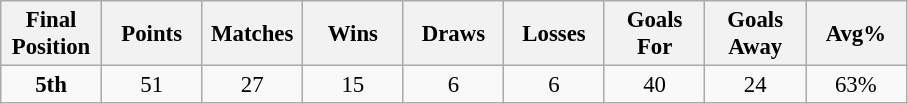<table class="wikitable" style="font-size: 95%; text-align: center;">
<tr>
<th width=60>Final Position</th>
<th width=60>Points</th>
<th width=60>Matches</th>
<th width=60>Wins</th>
<th width=60>Draws</th>
<th width=60>Losses</th>
<th width=60>Goals For</th>
<th width=60>Goals Away</th>
<th width=60>Avg%</th>
</tr>
<tr>
<td><strong>5th</strong></td>
<td>51</td>
<td>27</td>
<td>15</td>
<td>6</td>
<td>6</td>
<td>40</td>
<td>24</td>
<td>63%</td>
</tr>
</table>
